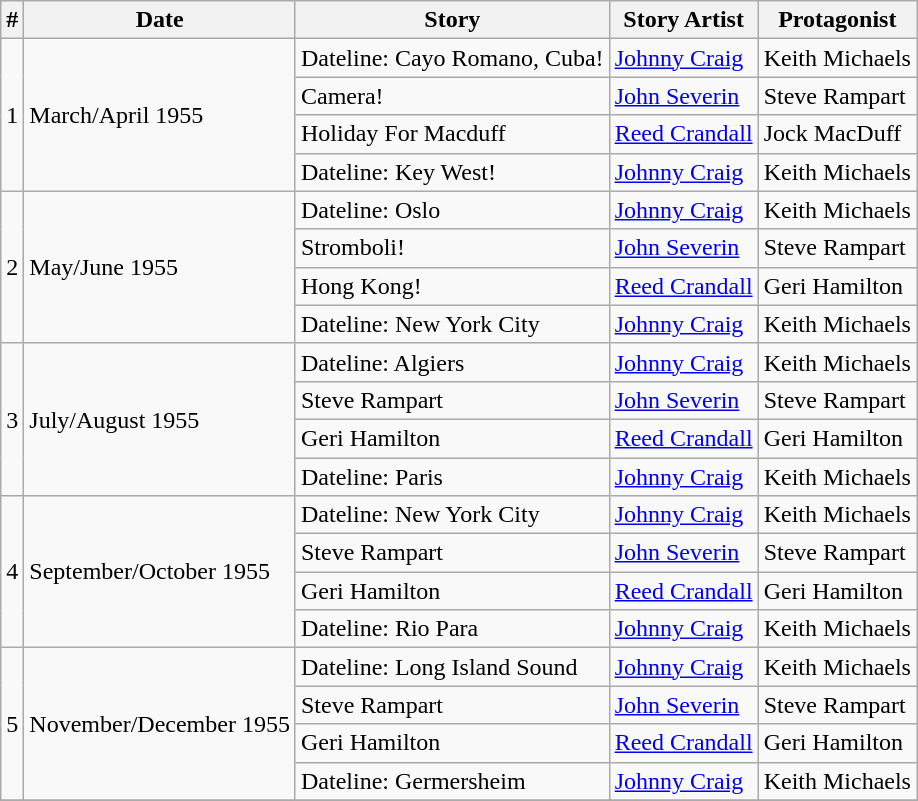<table class="wikitable">
<tr>
<th>#</th>
<th>Date</th>
<th>Story</th>
<th>Story Artist</th>
<th>Protagonist</th>
</tr>
<tr>
<td rowspan="4">1</td>
<td rowspan="4">March/April 1955</td>
<td>Dateline: Cayo Romano, Cuba!</td>
<td><a href='#'>Johnny Craig</a></td>
<td>Keith Michaels</td>
</tr>
<tr>
<td>Camera!</td>
<td><a href='#'>John Severin</a></td>
<td>Steve Rampart</td>
</tr>
<tr>
<td>Holiday For Macduff</td>
<td><a href='#'>Reed Crandall</a></td>
<td>Jock MacDuff</td>
</tr>
<tr>
<td>Dateline: Key West!</td>
<td><a href='#'>Johnny Craig</a></td>
<td>Keith Michaels</td>
</tr>
<tr>
<td rowspan="4">2</td>
<td rowspan="4">May/June 1955</td>
<td>Dateline: Oslo</td>
<td><a href='#'>Johnny Craig</a></td>
<td>Keith Michaels</td>
</tr>
<tr>
<td>Stromboli!</td>
<td><a href='#'>John Severin</a></td>
<td>Steve Rampart</td>
</tr>
<tr>
<td>Hong Kong!</td>
<td><a href='#'>Reed Crandall</a></td>
<td>Geri Hamilton</td>
</tr>
<tr>
<td>Dateline: New York City</td>
<td><a href='#'>Johnny Craig</a></td>
<td>Keith Michaels</td>
</tr>
<tr>
<td rowspan="4">3</td>
<td rowspan="4">July/August 1955</td>
<td>Dateline: Algiers</td>
<td><a href='#'>Johnny Craig</a></td>
<td>Keith Michaels</td>
</tr>
<tr>
<td>Steve Rampart</td>
<td><a href='#'>John Severin</a></td>
<td>Steve Rampart</td>
</tr>
<tr>
<td>Geri Hamilton</td>
<td><a href='#'>Reed Crandall</a></td>
<td>Geri Hamilton</td>
</tr>
<tr>
<td>Dateline: Paris</td>
<td><a href='#'>Johnny Craig</a></td>
<td>Keith Michaels</td>
</tr>
<tr>
<td rowspan="4">4</td>
<td rowspan="4">September/October 1955</td>
<td>Dateline: New York City</td>
<td><a href='#'>Johnny Craig</a></td>
<td>Keith Michaels</td>
</tr>
<tr>
<td>Steve Rampart</td>
<td><a href='#'>John Severin</a></td>
<td>Steve Rampart</td>
</tr>
<tr>
<td>Geri Hamilton</td>
<td><a href='#'>Reed Crandall</a></td>
<td>Geri Hamilton</td>
</tr>
<tr>
<td>Dateline: Rio Para</td>
<td><a href='#'>Johnny Craig</a></td>
<td>Keith Michaels</td>
</tr>
<tr>
<td rowspan="4">5</td>
<td rowspan="4">November/December 1955</td>
<td>Dateline: Long Island Sound</td>
<td><a href='#'>Johnny Craig</a></td>
<td>Keith Michaels</td>
</tr>
<tr>
<td>Steve Rampart</td>
<td><a href='#'>John Severin</a></td>
<td>Steve Rampart</td>
</tr>
<tr>
<td>Geri Hamilton</td>
<td><a href='#'>Reed Crandall</a></td>
<td>Geri Hamilton</td>
</tr>
<tr>
<td>Dateline: Germersheim</td>
<td><a href='#'>Johnny Craig</a></td>
<td>Keith Michaels</td>
</tr>
<tr>
</tr>
</table>
